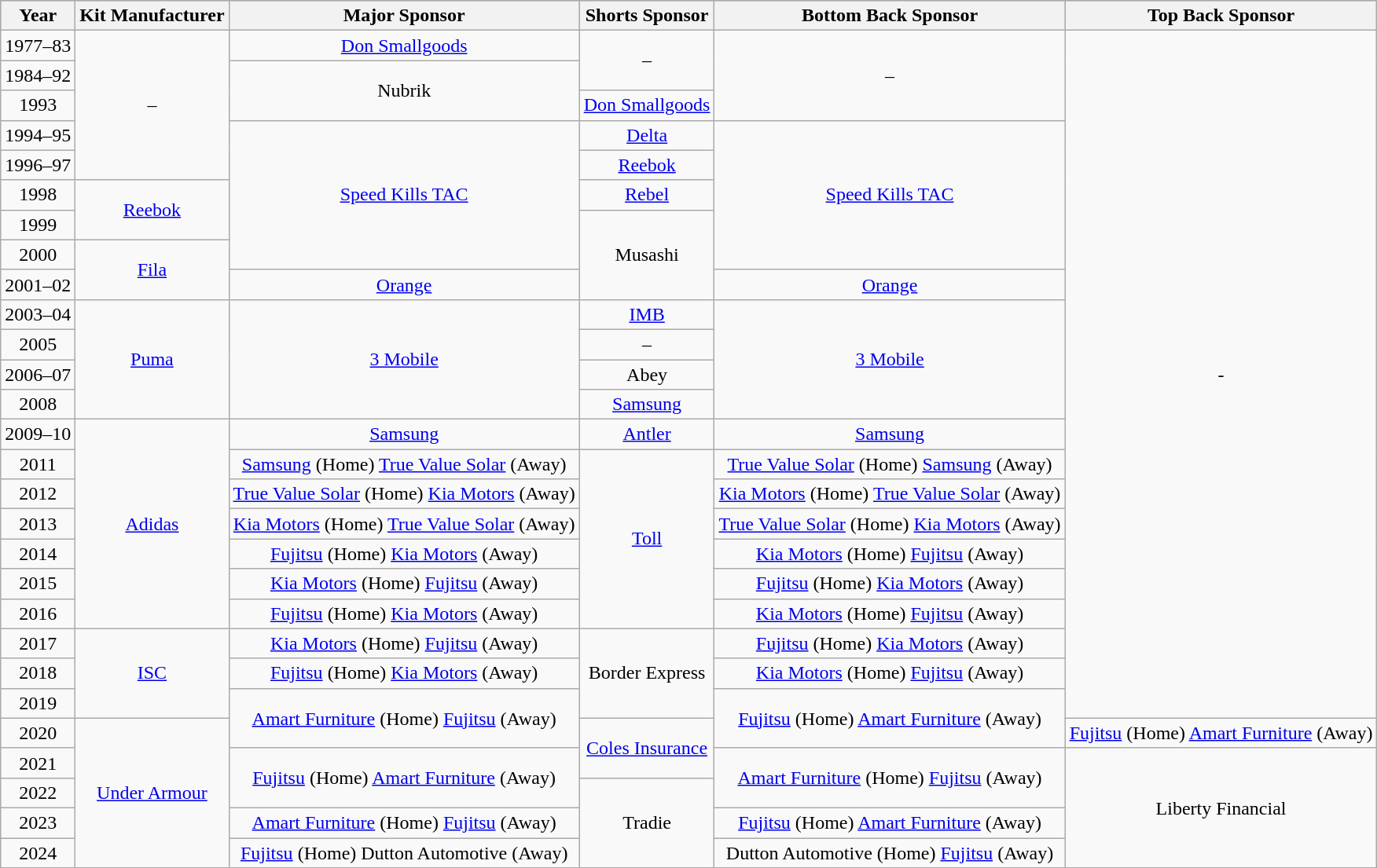<table class="wikitable sortable" style="text-align:center">
<tr style="background:#bdb76b;">
<th>Year</th>
<th>Kit Manufacturer</th>
<th>Major Sponsor</th>
<th>Shorts Sponsor</th>
<th>Bottom Back Sponsor</th>
<th>Top Back Sponsor</th>
</tr>
<tr>
<td>1977–83</td>
<td rowspan=5>–</td>
<td><a href='#'>Don Smallgoods</a></td>
<td rowspan=2>–</td>
<td rowspan=3>–</td>
<td rowspan=23>-</td>
</tr>
<tr>
<td>1984–92</td>
<td rowspan=2>Nubrik</td>
</tr>
<tr>
<td>1993</td>
<td><a href='#'>Don Smallgoods</a></td>
</tr>
<tr>
<td>1994–95</td>
<td rowspan=5><a href='#'>Speed Kills TAC</a></td>
<td><a href='#'>Delta</a></td>
<td rowspan=5><a href='#'>Speed Kills TAC</a></td>
</tr>
<tr>
<td>1996–97</td>
<td><a href='#'>Reebok</a></td>
</tr>
<tr>
<td>1998</td>
<td rowspan=2><a href='#'>Reebok</a></td>
<td><a href='#'>Rebel</a></td>
</tr>
<tr>
<td>1999</td>
<td rowspan=3>Musashi</td>
</tr>
<tr>
<td>2000</td>
<td rowspan=2><a href='#'>Fila</a></td>
</tr>
<tr>
<td>2001–02</td>
<td><a href='#'>Orange</a></td>
<td><a href='#'>Orange</a></td>
</tr>
<tr>
<td>2003–04</td>
<td rowspan=4><a href='#'>Puma</a></td>
<td rowspan=4><a href='#'>3 Mobile</a></td>
<td><a href='#'>IMB</a></td>
<td rowspan=4><a href='#'>3 Mobile</a></td>
</tr>
<tr>
<td>2005</td>
<td>–</td>
</tr>
<tr>
<td>2006–07</td>
<td>Abey</td>
</tr>
<tr>
<td>2008</td>
<td><a href='#'>Samsung</a></td>
</tr>
<tr>
<td>2009–10</td>
<td rowspan=7><a href='#'>Adidas</a></td>
<td><a href='#'>Samsung</a></td>
<td><a href='#'>Antler</a></td>
<td><a href='#'>Samsung</a></td>
</tr>
<tr>
<td>2011</td>
<td><a href='#'>Samsung</a> (Home) <a href='#'>True Value Solar</a> (Away)</td>
<td rowspan=6><a href='#'>Toll</a></td>
<td><a href='#'>True Value Solar</a> (Home) <a href='#'>Samsung</a> (Away)</td>
</tr>
<tr>
<td>2012</td>
<td><a href='#'>True Value Solar</a> (Home) <a href='#'>Kia Motors</a> (Away)</td>
<td><a href='#'>Kia Motors</a> (Home) <a href='#'>True Value Solar</a> (Away)</td>
</tr>
<tr>
<td>2013</td>
<td><a href='#'>Kia Motors</a> (Home) <a href='#'>True Value Solar</a> (Away)</td>
<td><a href='#'>True Value Solar</a> (Home) <a href='#'>Kia Motors</a> (Away)</td>
</tr>
<tr>
<td>2014</td>
<td><a href='#'>Fujitsu</a> (Home) <a href='#'>Kia Motors</a> (Away)</td>
<td><a href='#'>Kia Motors</a> (Home) <a href='#'>Fujitsu</a> (Away)</td>
</tr>
<tr>
<td>2015</td>
<td><a href='#'>Kia Motors</a> (Home) <a href='#'>Fujitsu</a> (Away)</td>
<td><a href='#'>Fujitsu</a> (Home) <a href='#'>Kia Motors</a> (Away)</td>
</tr>
<tr>
<td>2016</td>
<td><a href='#'>Fujitsu</a> (Home) <a href='#'>Kia Motors</a> (Away)</td>
<td><a href='#'>Kia Motors</a> (Home) <a href='#'>Fujitsu</a> (Away)</td>
</tr>
<tr>
<td>2017</td>
<td rowspan=3><a href='#'>ISC</a></td>
<td><a href='#'>Kia Motors</a> (Home) <a href='#'>Fujitsu</a> (Away)</td>
<td rowspan=3>Border Express</td>
<td><a href='#'>Fujitsu</a> (Home) <a href='#'>Kia Motors</a> (Away)</td>
</tr>
<tr>
<td>2018</td>
<td><a href='#'>Fujitsu</a> (Home) <a href='#'>Kia Motors</a> (Away)</td>
<td><a href='#'>Kia Motors</a> (Home) <a href='#'>Fujitsu</a> (Away)</td>
</tr>
<tr>
<td>2019</td>
<td rowspan=2><a href='#'>Amart Furniture</a> (Home) <a href='#'>Fujitsu</a> (Away)</td>
<td rowspan=2><a href='#'>Fujitsu</a> (Home) <a href='#'>Amart Furniture</a> (Away)</td>
</tr>
<tr>
<td>2020</td>
<td rowspan=5><a href='#'>Under Armour</a></td>
<td rowspan=2><a href='#'>Coles Insurance</a></td>
<td><a href='#'>Fujitsu</a> (Home) <a href='#'>Amart Furniture</a> (Away)</td>
</tr>
<tr>
<td>2021</td>
<td rowspan=2><a href='#'>Fujitsu</a> (Home) <a href='#'>Amart Furniture</a> (Away)</td>
<td rowspan=2><a href='#'>Amart Furniture</a> (Home) <a href='#'>Fujitsu</a> (Away)</td>
<td rowspan=4>Liberty Financial</td>
</tr>
<tr>
<td>2022</td>
<td rowspan=3>Tradie</td>
</tr>
<tr>
<td>2023</td>
<td><a href='#'>Amart Furniture</a> (Home) <a href='#'>Fujitsu</a> (Away)</td>
<td><a href='#'>Fujitsu</a> (Home) <a href='#'>Amart Furniture</a> (Away)</td>
</tr>
<tr>
<td>2024</td>
<td><a href='#'>Fujitsu</a> (Home) Dutton Automotive (Away)</td>
<td>Dutton Automotive (Home) <a href='#'>Fujitsu</a> (Away)</td>
</tr>
</table>
